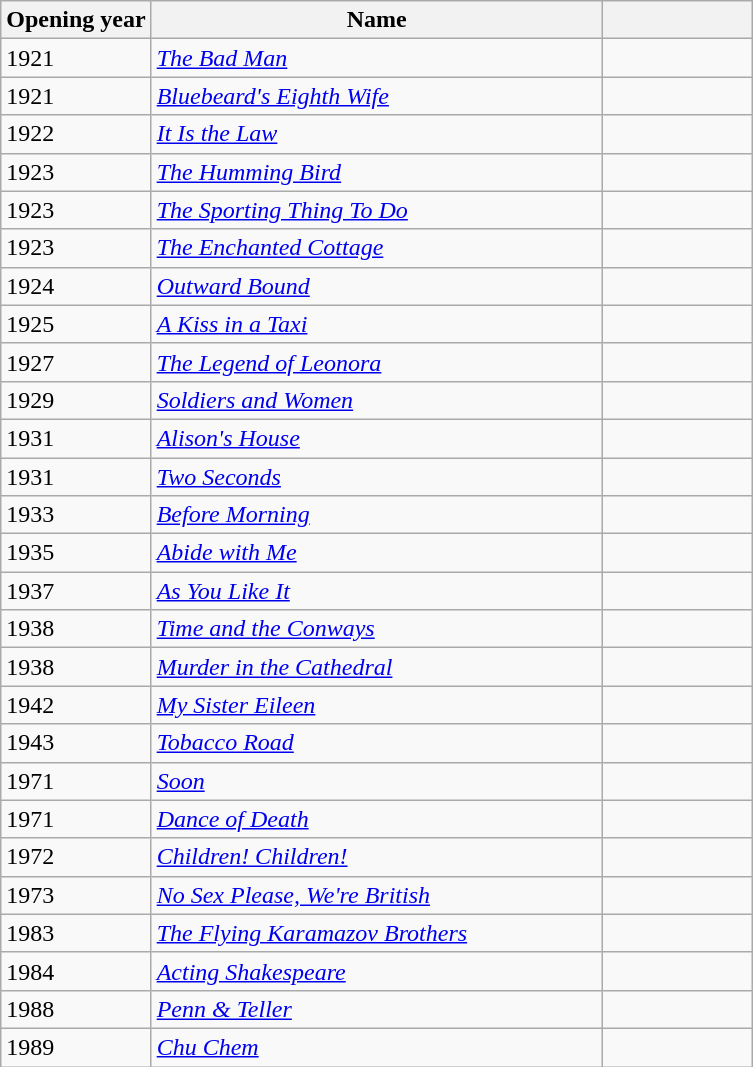<table class="wikitable sortable collapsible">
<tr>
<th width=20% scope="col">Opening year</th>
<th width=60% scope="col">Name</th>
<th width=20% scope="col" class="unsortable"></th>
</tr>
<tr>
<td>1921</td>
<td><em><a href='#'>The Bad Man</a></em></td>
<td></td>
</tr>
<tr>
<td>1921</td>
<td><em><a href='#'>Bluebeard's Eighth Wife</a></em></td>
<td></td>
</tr>
<tr>
<td>1922</td>
<td><em><a href='#'>It Is the Law</a></em></td>
<td></td>
</tr>
<tr>
<td>1923</td>
<td><em><a href='#'>The Humming Bird</a></em></td>
<td></td>
</tr>
<tr>
<td>1923</td>
<td><em><a href='#'>The Sporting Thing To Do</a></em></td>
<td></td>
</tr>
<tr>
<td>1923</td>
<td><em><a href='#'>The Enchanted Cottage</a></em></td>
<td></td>
</tr>
<tr>
<td>1924</td>
<td><em><a href='#'>Outward Bound</a></em></td>
<td></td>
</tr>
<tr>
<td>1925</td>
<td><em><a href='#'>A Kiss in a Taxi</a></em></td>
<td></td>
</tr>
<tr>
<td>1927</td>
<td><em><a href='#'>The Legend of Leonora</a></em></td>
<td></td>
</tr>
<tr>
<td>1929</td>
<td><em><a href='#'>Soldiers and Women</a></em></td>
<td></td>
</tr>
<tr>
<td>1931</td>
<td><em><a href='#'>Alison's House</a></em></td>
<td></td>
</tr>
<tr>
<td>1931</td>
<td><em><a href='#'>Two Seconds</a></em></td>
<td></td>
</tr>
<tr>
<td>1933</td>
<td><em><a href='#'>Before Morning</a></em></td>
<td></td>
</tr>
<tr>
<td>1935</td>
<td><em><a href='#'>Abide with Me</a></em></td>
<td></td>
</tr>
<tr>
<td>1937</td>
<td><em><a href='#'>As You Like It</a></em></td>
<td></td>
</tr>
<tr>
<td>1938</td>
<td><em><a href='#'>Time and the Conways</a></em></td>
<td></td>
</tr>
<tr>
<td>1938</td>
<td><em><a href='#'>Murder in the Cathedral</a></em></td>
<td></td>
</tr>
<tr>
<td>1942</td>
<td><em><a href='#'>My Sister Eileen</a></em></td>
<td></td>
</tr>
<tr>
<td>1943</td>
<td><em><a href='#'>Tobacco Road</a></em></td>
<td></td>
</tr>
<tr>
<td>1971</td>
<td><em><a href='#'>Soon</a></em></td>
<td></td>
</tr>
<tr>
<td>1971</td>
<td><em><a href='#'>Dance of Death</a></em></td>
<td></td>
</tr>
<tr>
<td>1972</td>
<td><em><a href='#'>Children! Children!</a></em></td>
<td></td>
</tr>
<tr>
<td>1973</td>
<td><em><a href='#'>No Sex Please, We're British</a></em></td>
<td></td>
</tr>
<tr>
<td>1983</td>
<td><em><a href='#'>The Flying Karamazov Brothers</a></em></td>
<td></td>
</tr>
<tr>
<td>1984</td>
<td><em><a href='#'>Acting Shakespeare</a></em></td>
<td></td>
</tr>
<tr>
<td>1988</td>
<td><em><a href='#'>Penn & Teller</a></em></td>
<td></td>
</tr>
<tr>
<td>1989</td>
<td><em><a href='#'>Chu Chem</a></em></td>
<td></td>
</tr>
</table>
